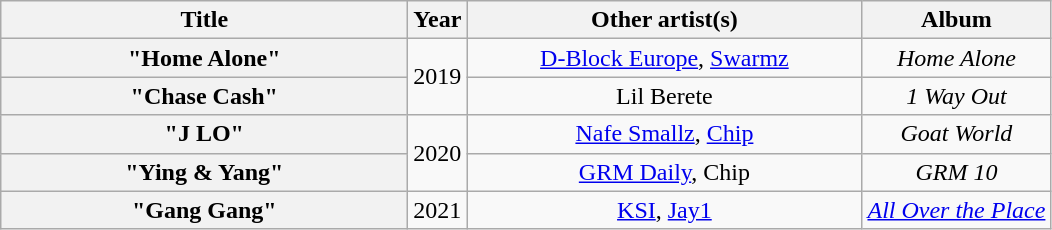<table class="wikitable plainrowheaders" style="text-align:center;">
<tr>
<th scope="col" style="width:16.5em;">Title</th>
<th scope="col">Year</th>
<th scope="col" style="width:16em;">Other artist(s)</th>
<th scope="col">Album</th>
</tr>
<tr>
<th scope="row">"Home Alone"</th>
<td rowspan="2">2019</td>
<td><a href='#'>D-Block Europe</a>, <a href='#'>Swarmz</a></td>
<td><em>Home Alone</em></td>
</tr>
<tr>
<th scope="row">"Chase Cash"</th>
<td>Lil Berete</td>
<td><em>1 Way Out</em></td>
</tr>
<tr>
<th scope="row">"J LO"</th>
<td rowspan="2">2020</td>
<td><a href='#'>Nafe Smallz</a>, <a href='#'>Chip</a></td>
<td><em>Goat World</em></td>
</tr>
<tr>
<th scope="row">"Ying & Yang"</th>
<td><a href='#'>GRM Daily</a>, Chip</td>
<td><em>GRM 10</em></td>
</tr>
<tr>
<th scope="row">"Gang Gang"</th>
<td rowspan="2">2021</td>
<td><a href='#'>KSI</a>, <a href='#'>Jay1</a></td>
<td><em><a href='#'>All Over the Place</a></em></td>
</tr>
</table>
